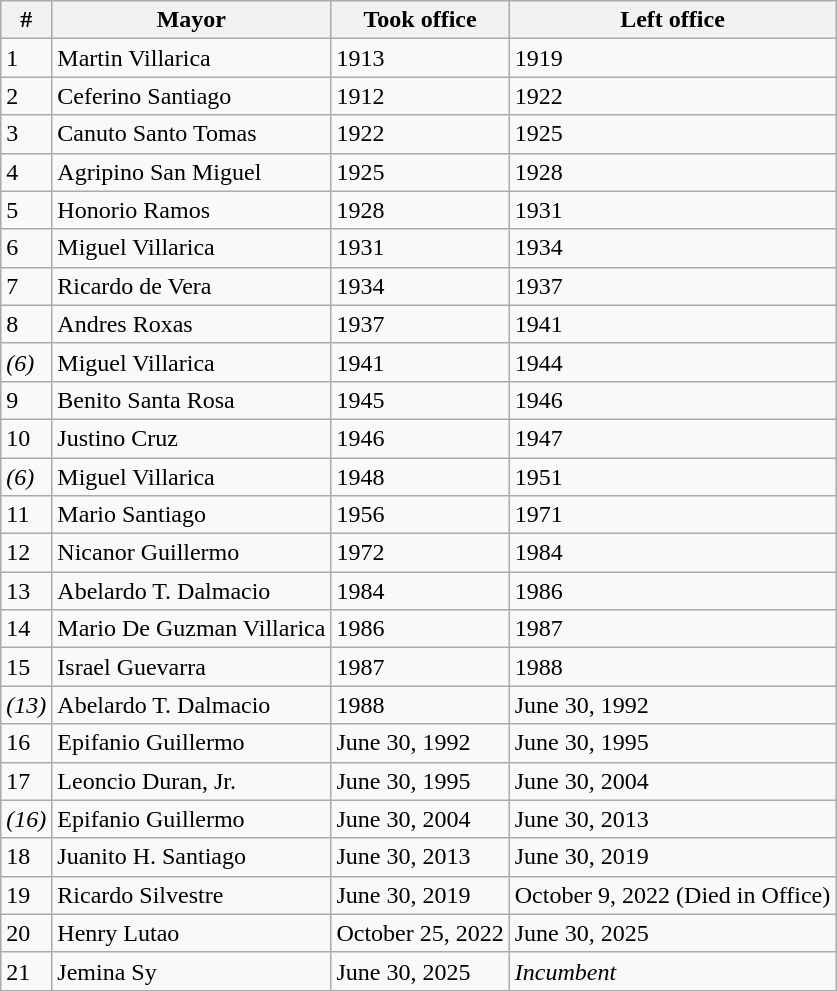<table class="wikitable">
<tr>
<th>#</th>
<th>Mayor</th>
<th>Took office</th>
<th>Left office</th>
</tr>
<tr>
<td>1</td>
<td>Martin Villarica</td>
<td>1913</td>
<td>1919</td>
</tr>
<tr>
<td>2</td>
<td>Ceferino Santiago</td>
<td>1912</td>
<td>1922</td>
</tr>
<tr>
<td>3</td>
<td>Canuto Santo Tomas</td>
<td>1922</td>
<td>1925</td>
</tr>
<tr>
<td>4</td>
<td>Agripino San Miguel</td>
<td>1925</td>
<td>1928</td>
</tr>
<tr>
<td>5</td>
<td>Honorio Ramos</td>
<td>1928</td>
<td>1931</td>
</tr>
<tr>
<td>6</td>
<td>Miguel Villarica</td>
<td>1931</td>
<td>1934</td>
</tr>
<tr>
<td>7</td>
<td>Ricardo de Vera</td>
<td>1934</td>
<td>1937</td>
</tr>
<tr>
<td>8</td>
<td>Andres Roxas</td>
<td>1937</td>
<td>1941</td>
</tr>
<tr>
<td><em>(6)</em></td>
<td>Miguel Villarica</td>
<td>1941</td>
<td>1944</td>
</tr>
<tr>
<td>9</td>
<td>Benito Santa Rosa</td>
<td>1945</td>
<td>1946</td>
</tr>
<tr>
<td>10</td>
<td>Justino Cruz</td>
<td>1946</td>
<td>1947</td>
</tr>
<tr>
<td><em>(6)</em></td>
<td>Miguel Villarica</td>
<td>1948</td>
<td>1951</td>
</tr>
<tr>
<td>11</td>
<td>Mario Santiago</td>
<td>1956</td>
<td>1971</td>
</tr>
<tr>
<td>12</td>
<td>Nicanor Guillermo</td>
<td>1972</td>
<td>1984</td>
</tr>
<tr>
<td>13</td>
<td>Abelardo T. Dalmacio</td>
<td>1984</td>
<td>1986</td>
</tr>
<tr>
<td>14</td>
<td>Mario De Guzman Villarica</td>
<td>1986</td>
<td>1987</td>
</tr>
<tr>
<td>15</td>
<td>Israel Guevarra</td>
<td>1987</td>
<td>1988</td>
</tr>
<tr>
<td><em>(13)</em></td>
<td>Abelardo T. Dalmacio</td>
<td>1988</td>
<td>June 30, 1992</td>
</tr>
<tr>
<td>16</td>
<td>Epifanio Guillermo</td>
<td>June 30, 1992</td>
<td>June 30, 1995</td>
</tr>
<tr>
<td>17</td>
<td>Leoncio Duran, Jr.</td>
<td>June 30, 1995</td>
<td>June 30, 2004</td>
</tr>
<tr>
<td><em>(16)</em></td>
<td>Epifanio Guillermo</td>
<td>June 30, 2004</td>
<td>June 30, 2013</td>
</tr>
<tr>
<td>18</td>
<td>Juanito H. Santiago</td>
<td>June 30, 2013</td>
<td>June 30, 2019</td>
</tr>
<tr>
<td>19</td>
<td>Ricardo Silvestre</td>
<td>June 30, 2019</td>
<td>October 9, 2022 (Died in Office)</td>
</tr>
<tr>
<td>20</td>
<td>Henry Lutao</td>
<td>October 25, 2022</td>
<td>June 30, 2025</td>
</tr>
<tr>
<td>21</td>
<td>Jemina Sy</td>
<td>June 30, 2025</td>
<td><em> Incumbent</em></td>
</tr>
</table>
